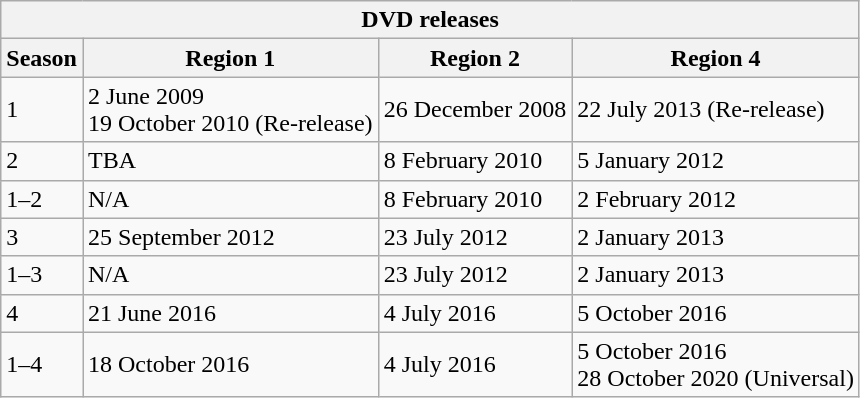<table class="wikitable">
<tr>
<th colspan="4">DVD releases</th>
</tr>
<tr>
<th>Season</th>
<th>Region 1</th>
<th>Region 2</th>
<th>Region 4</th>
</tr>
<tr>
<td>1</td>
<td>2 June 2009<br>19 October 2010 (Re-release)</td>
<td>26 December 2008</td>
<td>22 July 2013 (Re-release)</td>
</tr>
<tr>
<td>2</td>
<td>TBA</td>
<td>8 February 2010</td>
<td>5 January 2012</td>
</tr>
<tr>
<td>1–2</td>
<td>N/A</td>
<td>8 February 2010</td>
<td>2 February 2012</td>
</tr>
<tr>
<td>3</td>
<td>25 September 2012</td>
<td>23 July 2012</td>
<td>2 January 2013</td>
</tr>
<tr>
<td>1–3</td>
<td>N/A</td>
<td>23 July 2012</td>
<td>2 January 2013</td>
</tr>
<tr>
<td>4</td>
<td>21 June 2016</td>
<td>4 July 2016</td>
<td>5 October 2016</td>
</tr>
<tr>
<td>1–4</td>
<td>18 October 2016</td>
<td>4 July 2016</td>
<td>5 October 2016<br>28 October 2020 (Universal)</td>
</tr>
</table>
